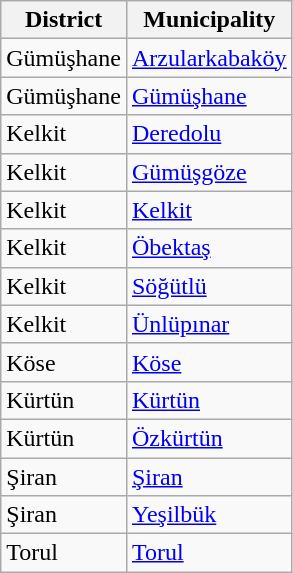<table class="sortable wikitable">
<tr>
<th>District</th>
<th>Municipality</th>
</tr>
<tr>
<td>Gümüşhane</td>
<td><a href='#'>Arzularkabaköy</a></td>
</tr>
<tr>
<td>Gümüşhane</td>
<td><a href='#'>Gümüşhane</a></td>
</tr>
<tr>
<td>Kelkit</td>
<td><a href='#'>Deredolu</a></td>
</tr>
<tr>
<td>Kelkit</td>
<td><a href='#'>Gümüşgöze</a></td>
</tr>
<tr>
<td>Kelkit</td>
<td><a href='#'>Kelkit</a></td>
</tr>
<tr>
<td>Kelkit</td>
<td><a href='#'>Öbektaş</a></td>
</tr>
<tr>
<td>Kelkit</td>
<td><a href='#'>Söğütlü</a></td>
</tr>
<tr>
<td>Kelkit</td>
<td><a href='#'>Ünlüpınar</a></td>
</tr>
<tr>
<td>Köse</td>
<td><a href='#'>Köse</a></td>
</tr>
<tr>
<td>Kürtün</td>
<td><a href='#'>Kürtün</a></td>
</tr>
<tr>
<td>Kürtün</td>
<td><a href='#'>Özkürtün</a></td>
</tr>
<tr>
<td>Şiran</td>
<td><a href='#'>Şiran</a></td>
</tr>
<tr>
<td>Şiran</td>
<td><a href='#'>Yeşilbük</a></td>
</tr>
<tr>
<td>Torul</td>
<td><a href='#'>Torul</a></td>
</tr>
</table>
